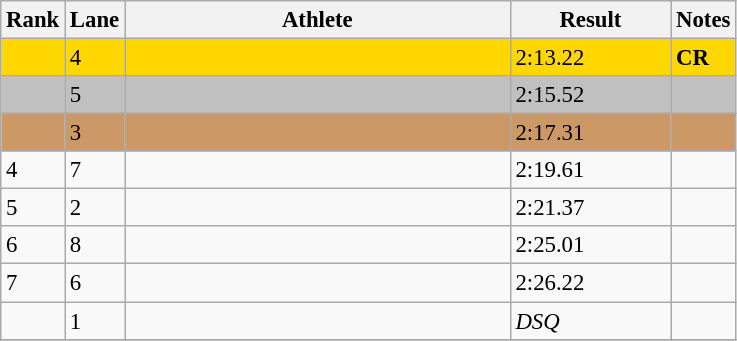<table class="wikitable" style="font-size:95%" style="width:35em;" style="text-align:center">
<tr>
<th>Rank</th>
<th>Lane</th>
<th width=250>Athlete</th>
<th width=100>Result</th>
<th>Notes</th>
</tr>
<tr bgcolor=gold>
<td></td>
<td>4</td>
<td align=left></td>
<td>2:13.22</td>
<td><strong>CR</strong></td>
</tr>
<tr bgcolor=silver>
<td></td>
<td>5</td>
<td align=left></td>
<td>2:15.52</td>
<td></td>
</tr>
<tr bgcolor=cc9966>
<td></td>
<td>3</td>
<td align=left></td>
<td>2:17.31</td>
<td></td>
</tr>
<tr>
<td>4</td>
<td>7</td>
<td align=left></td>
<td>2:19.61</td>
<td></td>
</tr>
<tr>
<td>5</td>
<td>2</td>
<td align=left></td>
<td>2:21.37</td>
<td></td>
</tr>
<tr>
<td>6</td>
<td>8</td>
<td align=left></td>
<td>2:25.01</td>
<td></td>
</tr>
<tr>
<td>7</td>
<td>6</td>
<td align=left></td>
<td>2:26.22</td>
<td></td>
</tr>
<tr>
<td></td>
<td>1</td>
<td align=left></td>
<td><em>DSQ</em></td>
<td></td>
</tr>
<tr>
</tr>
</table>
